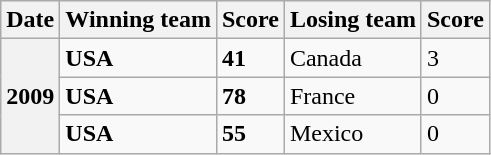<table class="wikitable">
<tr style="background:#efefef;">
<th>Date</th>
<th>Winning team</th>
<th>Score</th>
<th>Losing team</th>
<th>Score</th>
</tr>
<tr>
<th rowspan=3>2009</th>
<td><strong>USA</strong></td>
<td><strong>41</strong></td>
<td>Canada</td>
<td>3</td>
</tr>
<tr>
<td><strong>USA</strong></td>
<td><strong>78</strong></td>
<td>France</td>
<td>0</td>
</tr>
<tr>
<td><strong>USA</strong></td>
<td><strong>55</strong></td>
<td>Mexico</td>
<td>0</td>
</tr>
</table>
